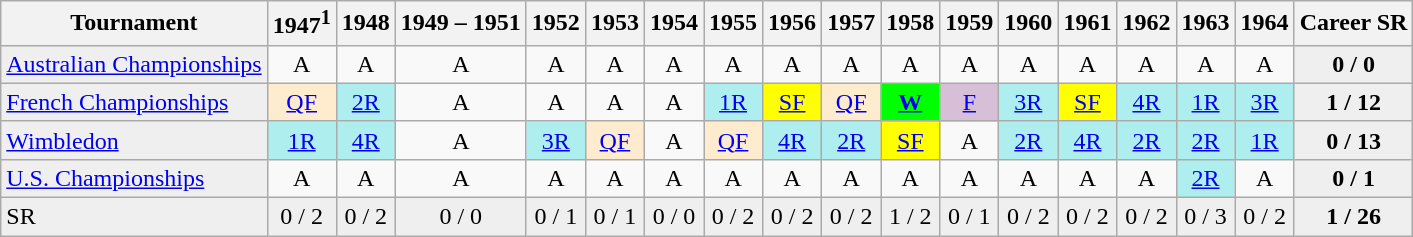<table class="wikitable">
<tr>
<th>Tournament</th>
<th>1947<sup>1</sup></th>
<th>1948</th>
<th>1949 – 1951</th>
<th>1952</th>
<th>1953</th>
<th>1954</th>
<th>1955</th>
<th>1956</th>
<th>1957</th>
<th>1958</th>
<th>1959</th>
<th>1960</th>
<th>1961</th>
<th>1962</th>
<th>1963</th>
<th>1964</th>
<th>Career SR</th>
</tr>
<tr>
<td style="background:#EFEFEF;"><a href='#'>Australian Championships</a></td>
<td align="center">A</td>
<td align="center">A</td>
<td align="center">A</td>
<td align="center">A</td>
<td align="center">A</td>
<td align="center">A</td>
<td align="center">A</td>
<td align="center">A</td>
<td align="center">A</td>
<td align="center">A</td>
<td align="center">A</td>
<td align="center">A</td>
<td align="center">A</td>
<td align="center">A</td>
<td align="center">A</td>
<td align="center">A</td>
<td align="center" style="background:#EFEFEF;"><strong>0 / 0</strong></td>
</tr>
<tr>
<td style="background:#EFEFEF;"><a href='#'>French Championships</a></td>
<td align="center" style="background:#ffebcd;"><a href='#'>QF</a></td>
<td align="center" style="background:#afeeee;"><a href='#'>2R</a></td>
<td align="center">A</td>
<td align="center">A</td>
<td align="center">A</td>
<td align="center">A</td>
<td align="center" style="background:#afeeee;"><a href='#'>1R</a></td>
<td align="center" style="background:yellow;"><a href='#'>SF</a></td>
<td align="center" style="background:#ffebcd;"><a href='#'>QF</a></td>
<td align="center" style="background:#00ff00;"><strong><a href='#'>W</a></strong></td>
<td align="center" style="background:#D8BFD8;"><a href='#'>F</a></td>
<td align="center" style="background:#afeeee;"><a href='#'>3R</a></td>
<td align="center" style="background:yellow;"><a href='#'>SF</a></td>
<td align="center" style="background:#afeeee;"><a href='#'>4R</a></td>
<td align="center" style="background:#afeeee;"><a href='#'>1R</a></td>
<td align="center" style="background:#afeeee;"><a href='#'>3R</a></td>
<td align="center" style="background:#EFEFEF;"><strong>1 / 12</strong></td>
</tr>
<tr>
<td style="background:#EFEFEF;"><a href='#'>Wimbledon</a></td>
<td align="center" style="background:#afeeee;"><a href='#'>1R</a></td>
<td align="center" style="background:#afeeee;"><a href='#'>4R</a></td>
<td align="center">A</td>
<td align="center" style="background:#afeeee;"><a href='#'>3R</a></td>
<td align="center" style="background:#ffebcd;"><a href='#'>QF</a></td>
<td align="center">A</td>
<td align="center" style="background:#ffebcd;"><a href='#'>QF</a></td>
<td align="center" style="background:#afeeee;"><a href='#'>4R</a></td>
<td align="center" style="background:#afeeee;"><a href='#'>2R</a></td>
<td align="center" style="background:yellow;"><a href='#'>SF</a></td>
<td align="center">A</td>
<td align="center" style="background:#afeeee;"><a href='#'>2R</a></td>
<td align="center" style="background:#afeeee;"><a href='#'>4R</a></td>
<td align="center" style="background:#afeeee;"><a href='#'>2R</a></td>
<td align="center" style="background:#afeeee;"><a href='#'>2R</a></td>
<td align="center" style="background:#afeeee;"><a href='#'>1R</a></td>
<td align="center" style="background:#EFEFEF;"><strong>0 / 13</strong></td>
</tr>
<tr>
<td style="background:#EFEFEF;"><a href='#'>U.S. Championships</a></td>
<td align="center">A</td>
<td align="center">A</td>
<td align="center">A</td>
<td align="center">A</td>
<td align="center">A</td>
<td align="center">A</td>
<td align="center">A</td>
<td align="center">A</td>
<td align="center">A</td>
<td align="center">A</td>
<td align="center">A</td>
<td align="center">A</td>
<td align="center">A</td>
<td align="center">A</td>
<td align="center" style="background:#afeeee;"><a href='#'>2R</a></td>
<td align="center">A</td>
<td align="center" style="background:#EFEFEF;"><strong>0 / 1</strong></td>
</tr>
<tr>
<td style="background:#EFEFEF;">SR</td>
<td align="center" style="background:#EFEFEF;">0 / 2</td>
<td align="center" style="background:#EFEFEF;">0 / 2</td>
<td align="center" style="background:#EFEFEF;">0 / 0</td>
<td align="center" style="background:#EFEFEF;">0 / 1</td>
<td align="center" style="background:#EFEFEF;">0 / 1</td>
<td align="center" style="background:#EFEFEF;">0 / 0</td>
<td align="center" style="background:#EFEFEF;">0 / 2</td>
<td align="center" style="background:#EFEFEF;">0 / 2</td>
<td align="center" style="background:#EFEFEF;">0 / 2</td>
<td align="center" style="background:#EFEFEF;">1 / 2</td>
<td align="center" style="background:#EFEFEF;">0 / 1</td>
<td align="center" style="background:#EFEFEF;">0 / 2</td>
<td align="center" style="background:#EFEFEF;">0 / 2</td>
<td align="center" style="background:#EFEFEF;">0 / 2</td>
<td align="center" style="background:#EFEFEF;">0 / 3</td>
<td align="center" style="background:#EFEFEF;">0 / 2</td>
<td align="center" style="background:#EFEFEF;"><strong>1 / 26</strong></td>
</tr>
</table>
